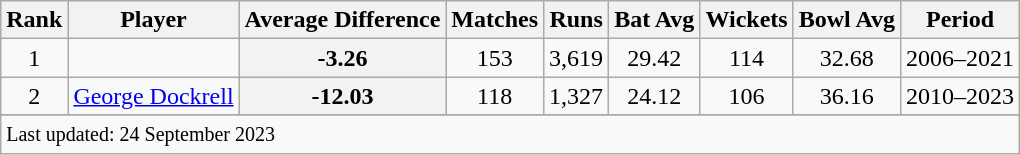<table class="wikitable plainrowheaders sortable">
<tr>
<th scope=col>Rank</th>
<th scope=col>Player</th>
<th scope=col>Average Difference</th>
<th scope=col>Matches</th>
<th scope=col>Runs</th>
<th scope=col>Bat Avg</th>
<th scope=col>Wickets</th>
<th scope=col>Bowl Avg</th>
<th scope=col>Period</th>
</tr>
<tr>
<td align=center>1</td>
<td></td>
<th scope=row style=text-align:center;>-3.26</th>
<td align=center>153</td>
<td align=center>3,619</td>
<td align=center>29.42</td>
<td align=center>114</td>
<td align=center>32.68</td>
<td>2006–2021</td>
</tr>
<tr>
<td align=center>2</td>
<td><a href='#'>George Dockrell</a></td>
<th scope=row style=text-align:center;>-12.03</th>
<td align=center>118</td>
<td align=center>1,327</td>
<td align=center>24.12</td>
<td align=center>106</td>
<td align=center>36.16</td>
<td>2010–2023</td>
</tr>
<tr>
</tr>
<tr class=sortbottom>
<td colspan=9><small>Last updated: 24 September 2023</small></td>
</tr>
</table>
